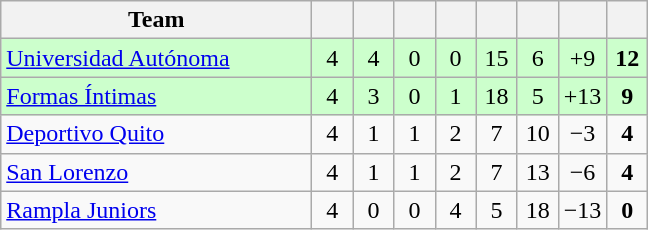<table class="wikitable" style="text-align: center;">
<tr>
<th width=200>Team</th>
<th width=20></th>
<th width=20></th>
<th width=20></th>
<th width=20></th>
<th width=20></th>
<th width=20></th>
<th width=20></th>
<th width=20></th>
</tr>
<tr bgcolor=#ccffcc>
<td align=left> <a href='#'>Universidad Autónoma</a></td>
<td>4</td>
<td>4</td>
<td>0</td>
<td>0</td>
<td>15</td>
<td>6</td>
<td>+9</td>
<td><strong>12</strong></td>
</tr>
<tr bgcolor=#ccffcc>
<td align=left> <a href='#'>Formas Íntimas</a></td>
<td>4</td>
<td>3</td>
<td>0</td>
<td>1</td>
<td>18</td>
<td>5</td>
<td>+13</td>
<td><strong>9</strong></td>
</tr>
<tr>
<td align=left> <a href='#'>Deportivo Quito</a></td>
<td>4</td>
<td>1</td>
<td>1</td>
<td>2</td>
<td>7</td>
<td>10</td>
<td>−3</td>
<td><strong>4</strong></td>
</tr>
<tr>
<td align=left> <a href='#'>San Lorenzo</a></td>
<td>4</td>
<td>1</td>
<td>1</td>
<td>2</td>
<td>7</td>
<td>13</td>
<td>−6</td>
<td><strong>4</strong></td>
</tr>
<tr>
<td align=left> <a href='#'>Rampla Juniors</a></td>
<td>4</td>
<td>0</td>
<td>0</td>
<td>4</td>
<td>5</td>
<td>18</td>
<td>−13</td>
<td><strong>0</strong></td>
</tr>
</table>
